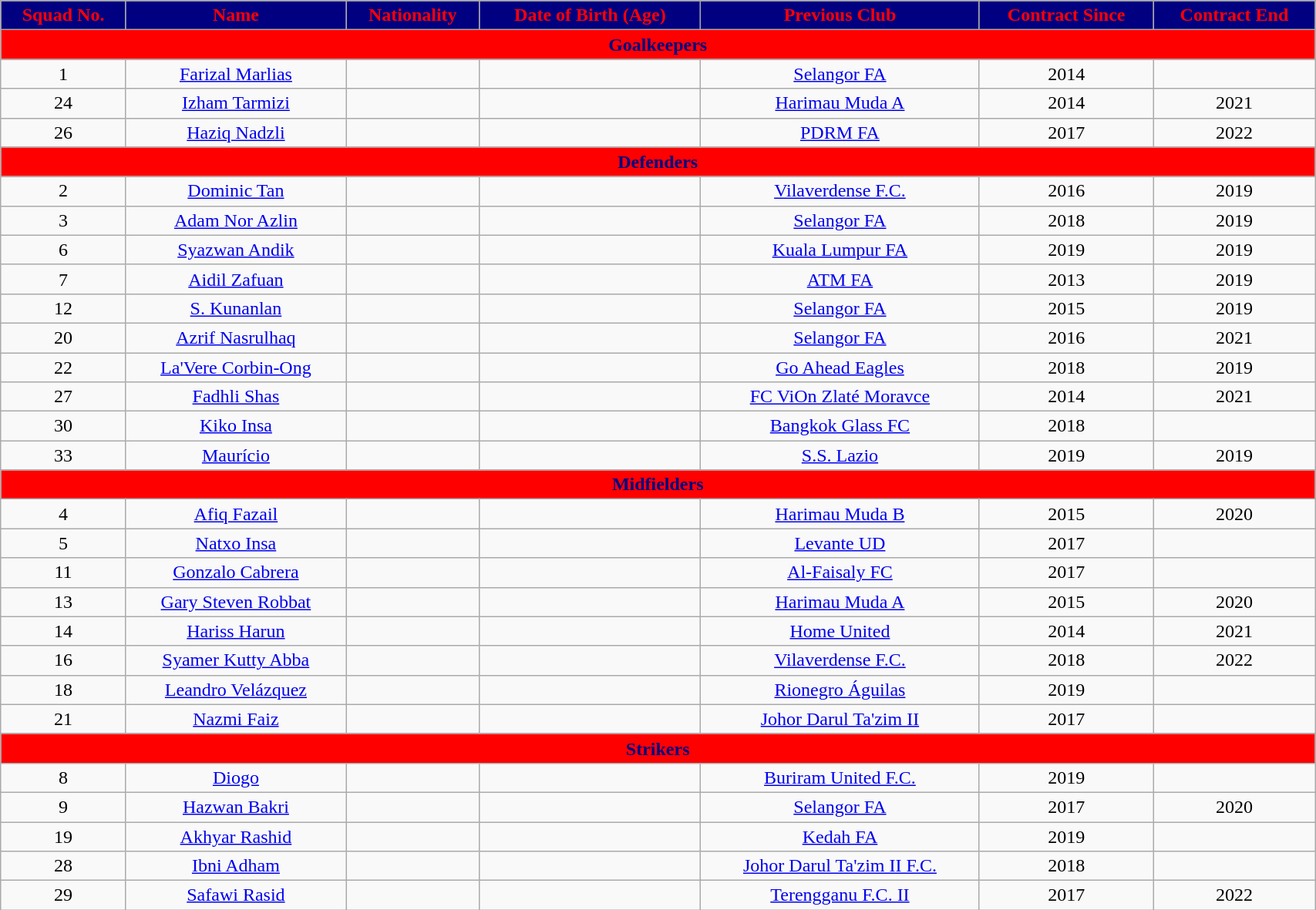<table class="wikitable" style="text-align:center; width:90%;">
<tr>
<th style="background:navy; color:red; text-align:center;">Squad No.</th>
<th style="background:navy; color:red; text-align:center;">Name</th>
<th style="background:navy; color:red; text-align:center;">Nationality</th>
<th style="background:navy; color:red; text-align:center;">Date of Birth (Age)</th>
<th style="background:navy; color:red; text-align:center;">Previous Club</th>
<th style="background:navy; color:red; text-align:center;">Contract Since</th>
<th style="background:navy; color:red; text-align:center;">Contract End</th>
</tr>
<tr>
<th colspan="8" style="background:red; color:navy; text-align:center">Goalkeepers</th>
</tr>
<tr>
<td>1</td>
<td><a href='#'>Farizal Marlias</a></td>
<td></td>
<td></td>
<td> <a href='#'>Selangor FA</a></td>
<td>2014</td>
<td></td>
</tr>
<tr>
<td>24</td>
<td><a href='#'>Izham Tarmizi</a></td>
<td></td>
<td></td>
<td> <a href='#'>Harimau Muda A</a></td>
<td>2014</td>
<td>2021</td>
</tr>
<tr>
<td>26</td>
<td><a href='#'>Haziq Nadzli</a></td>
<td></td>
<td></td>
<td> <a href='#'>PDRM FA</a></td>
<td>2017</td>
<td>2022</td>
</tr>
<tr>
<th colspan="8" style="background:red; color:navy; text-align:center">Defenders</th>
</tr>
<tr>
<td>2</td>
<td><a href='#'>Dominic Tan</a></td>
<td></td>
<td></td>
<td> <a href='#'>Vilaverdense F.C.</a></td>
<td>2016</td>
<td>2019</td>
</tr>
<tr>
<td>3</td>
<td><a href='#'>Adam Nor Azlin</a></td>
<td></td>
<td></td>
<td> <a href='#'>Selangor FA</a></td>
<td>2018</td>
<td>2019</td>
</tr>
<tr>
<td>6</td>
<td><a href='#'>Syazwan Andik</a></td>
<td></td>
<td></td>
<td> <a href='#'>Kuala Lumpur FA</a></td>
<td>2019</td>
<td>2019</td>
</tr>
<tr>
<td>7</td>
<td><a href='#'>Aidil Zafuan</a></td>
<td></td>
<td></td>
<td> <a href='#'>ATM FA</a></td>
<td>2013</td>
<td>2019</td>
</tr>
<tr>
<td>12</td>
<td><a href='#'>S. Kunanlan</a></td>
<td></td>
<td></td>
<td> <a href='#'>Selangor FA</a></td>
<td>2015</td>
<td>2019</td>
</tr>
<tr>
<td>20</td>
<td><a href='#'>Azrif Nasrulhaq</a></td>
<td></td>
<td></td>
<td> <a href='#'>Selangor FA</a></td>
<td>2016</td>
<td>2021</td>
</tr>
<tr>
<td>22</td>
<td><a href='#'>La'Vere Corbin-Ong</a></td>
<td><br></td>
<td></td>
<td> <a href='#'>Go Ahead Eagles</a></td>
<td>2018</td>
<td>2019</td>
</tr>
<tr>
<td>27</td>
<td><a href='#'>Fadhli Shas</a></td>
<td></td>
<td></td>
<td> <a href='#'>FC ViOn Zlaté Moravce</a></td>
<td>2014</td>
<td>2021</td>
</tr>
<tr>
<td>30</td>
<td><a href='#'>Kiko Insa</a></td>
<td><br></td>
<td></td>
<td> <a href='#'>Bangkok Glass FC</a></td>
<td>2018</td>
<td></td>
</tr>
<tr>
<td>33</td>
<td><a href='#'>Maurício</a></td>
<td></td>
<td></td>
<td> <a href='#'>S.S. Lazio</a></td>
<td>2019</td>
<td>2019</td>
</tr>
<tr>
<th colspan="8" style="background:red; color:navy; text-align:center">Midfielders</th>
</tr>
<tr>
<td>4</td>
<td><a href='#'>Afiq Fazail</a></td>
<td></td>
<td></td>
<td> <a href='#'>Harimau Muda B</a></td>
<td>2015</td>
<td>2020</td>
</tr>
<tr>
<td>5</td>
<td><a href='#'>Natxo Insa</a></td>
<td><br></td>
<td></td>
<td> <a href='#'>Levante UD</a></td>
<td>2017</td>
<td></td>
</tr>
<tr>
<td>11</td>
<td><a href='#'>Gonzalo Cabrera</a></td>
<td><br></td>
<td></td>
<td> <a href='#'>Al-Faisaly FC</a></td>
<td>2017</td>
<td></td>
</tr>
<tr>
<td>13</td>
<td><a href='#'>Gary Steven Robbat</a></td>
<td></td>
<td></td>
<td> <a href='#'>Harimau Muda A</a></td>
<td>2015</td>
<td>2020</td>
</tr>
<tr>
<td>14</td>
<td><a href='#'>Hariss Harun</a></td>
<td></td>
<td></td>
<td> <a href='#'>Home United</a></td>
<td>2014</td>
<td>2021</td>
</tr>
<tr>
<td>16</td>
<td><a href='#'>Syamer Kutty Abba</a></td>
<td></td>
<td></td>
<td> <a href='#'>Vilaverdense F.C.</a></td>
<td>2018</td>
<td>2022</td>
</tr>
<tr>
<td>18</td>
<td><a href='#'>Leandro Velázquez</a></td>
<td></td>
<td></td>
<td> <a href='#'>Rionegro Águilas</a></td>
<td>2019</td>
<td></td>
</tr>
<tr>
<td>21</td>
<td><a href='#'>Nazmi Faiz</a></td>
<td></td>
<td></td>
<td> <a href='#'>Johor Darul Ta'zim II</a></td>
<td>2017</td>
<td></td>
</tr>
<tr>
<th colspan="8" style="background:red; color:navy; text-align:center">Strikers</th>
</tr>
<tr>
<td>8</td>
<td><a href='#'>Diogo</a></td>
<td></td>
<td></td>
<td> <a href='#'>Buriram United F.C.</a></td>
<td>2019</td>
<td></td>
</tr>
<tr>
<td>9</td>
<td><a href='#'>Hazwan Bakri</a></td>
<td></td>
<td></td>
<td> <a href='#'>Selangor FA</a></td>
<td>2017</td>
<td>2020</td>
</tr>
<tr>
<td>19</td>
<td><a href='#'>Akhyar Rashid</a></td>
<td></td>
<td></td>
<td> <a href='#'>Kedah FA</a></td>
<td>2019</td>
<td></td>
</tr>
<tr>
<td>28</td>
<td><a href='#'>Ibni Adham</a></td>
<td></td>
<td></td>
<td> <a href='#'>Johor Darul Ta'zim II F.C.</a></td>
<td>2018</td>
<td></td>
</tr>
<tr>
<td>29</td>
<td><a href='#'>Safawi Rasid</a></td>
<td></td>
<td></td>
<td> <a href='#'>Terengganu F.C. II</a></td>
<td>2017</td>
<td>2022</td>
</tr>
</table>
